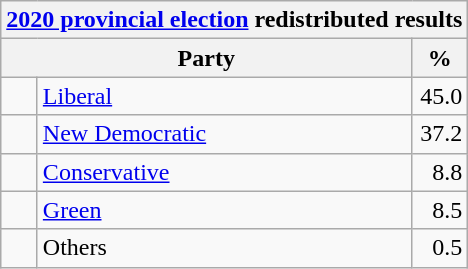<table class="wikitable">
<tr>
<th colspan="4"><a href='#'>2020 provincial election</a> redistributed results</th>
</tr>
<tr>
<th bgcolor="#DDDDFF" width="130px" colspan="2">Party</th>
<th bgcolor="#DDDDFF" width="30px">%</th>
</tr>
<tr>
<td> </td>
<td><a href='#'>Liberal</a></td>
<td align=right>45.0</td>
</tr>
<tr>
<td> </td>
<td><a href='#'>New Democratic</a></td>
<td align=right>37.2</td>
</tr>
<tr>
<td> </td>
<td><a href='#'>Conservative</a></td>
<td align=right>8.8</td>
</tr>
<tr>
<td> </td>
<td><a href='#'>Green</a></td>
<td align=right>8.5</td>
</tr>
<tr>
<td> </td>
<td>Others</td>
<td align=right>0.5</td>
</tr>
</table>
